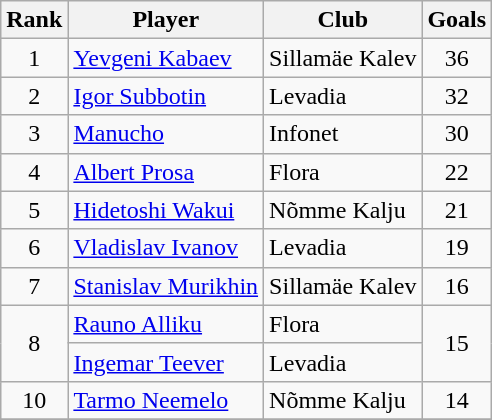<table class="wikitable" style="text-align:center">
<tr>
<th>Rank</th>
<th>Player</th>
<th>Club</th>
<th>Goals</th>
</tr>
<tr>
<td>1</td>
<td align="left"> <a href='#'>Yevgeni Kabaev</a></td>
<td align="left">Sillamäe Kalev</td>
<td>36</td>
</tr>
<tr>
<td>2</td>
<td align="left"> <a href='#'>Igor Subbotin</a></td>
<td align="left">Levadia</td>
<td>32</td>
</tr>
<tr>
<td>3</td>
<td align="left"> <a href='#'>Manucho</a></td>
<td align="left">Infonet</td>
<td>30</td>
</tr>
<tr>
<td>4</td>
<td align="left"> <a href='#'>Albert Prosa</a></td>
<td align="left">Flora</td>
<td>22</td>
</tr>
<tr>
<td>5</td>
<td align="left"> <a href='#'>Hidetoshi Wakui</a></td>
<td align="left">Nõmme Kalju</td>
<td>21</td>
</tr>
<tr>
<td>6</td>
<td align="left"> <a href='#'>Vladislav Ivanov</a></td>
<td align="left">Levadia</td>
<td>19</td>
</tr>
<tr>
<td>7</td>
<td align="left"> <a href='#'>Stanislav Murikhin</a></td>
<td align="left">Sillamäe Kalev</td>
<td>16</td>
</tr>
<tr>
<td rowspan=2>8</td>
<td align="left"> <a href='#'>Rauno Alliku</a></td>
<td align="left">Flora</td>
<td rowspan=2>15</td>
</tr>
<tr>
<td align="left"> <a href='#'>Ingemar Teever</a></td>
<td align="left">Levadia</td>
</tr>
<tr>
<td>10</td>
<td align="left"> <a href='#'>Tarmo Neemelo</a></td>
<td align="left">Nõmme Kalju</td>
<td>14</td>
</tr>
<tr>
</tr>
</table>
